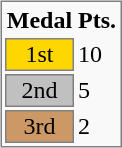<table style="background:#f9f9f9; float:left; border:1px solid gray; margin:.46em 0 0 .2em;">
<tr>
<th style="width:30px;">Medal</th>
<th style="width:25px;">Pts.</th>
</tr>
<tr>
<td style="text-align:center; background:gold; border:1px solid gray;">1st</td>
<td>10</td>
</tr>
<tr>
<td style="text-align:center; background:silver; border:1px solid gray;">2nd</td>
<td>5</td>
</tr>
<tr>
<td style="text-align:center; background:#c96; border:1px solid gray;">3rd</td>
<td>2</td>
</tr>
</table>
